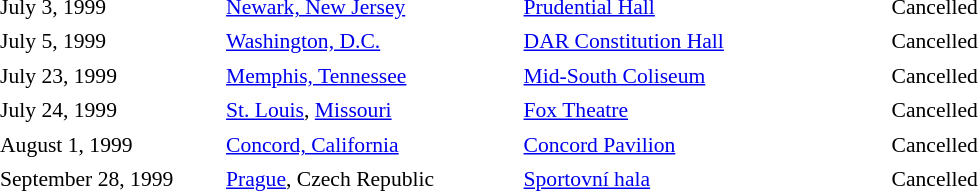<table cellpadding="2" style="border:0 solid darkgrey; font-size:90%">
<tr>
<th style="width:150px;"></th>
<th style="width:200px;"></th>
<th style="width:250px;"></th>
<th style="width:700px;"></th>
</tr>
<tr border="0">
</tr>
<tr>
<td>July 3, 1999</td>
<td><a href='#'>Newark, New Jersey</a></td>
<td><a href='#'>Prudential Hall</a></td>
<td>Cancelled</td>
</tr>
<tr>
<td>July 5, 1999</td>
<td><a href='#'>Washington, D.C.</a></td>
<td><a href='#'>DAR Constitution Hall</a></td>
<td>Cancelled</td>
</tr>
<tr>
<td>July 23, 1999</td>
<td><a href='#'>Memphis, Tennessee</a></td>
<td><a href='#'>Mid-South Coliseum</a></td>
<td>Cancelled</td>
</tr>
<tr>
<td>July 24, 1999</td>
<td><a href='#'>St. Louis</a>, <a href='#'>Missouri</a></td>
<td><a href='#'>Fox Theatre</a></td>
<td>Cancelled</td>
</tr>
<tr>
<td>August 1, 1999</td>
<td><a href='#'>Concord, California</a></td>
<td><a href='#'>Concord Pavilion</a></td>
<td>Cancelled</td>
</tr>
<tr>
<td>September 28, 1999</td>
<td><a href='#'>Prague</a>, Czech Republic</td>
<td><a href='#'>Sportovní hala</a></td>
<td>Cancelled</td>
</tr>
<tr>
</tr>
</table>
